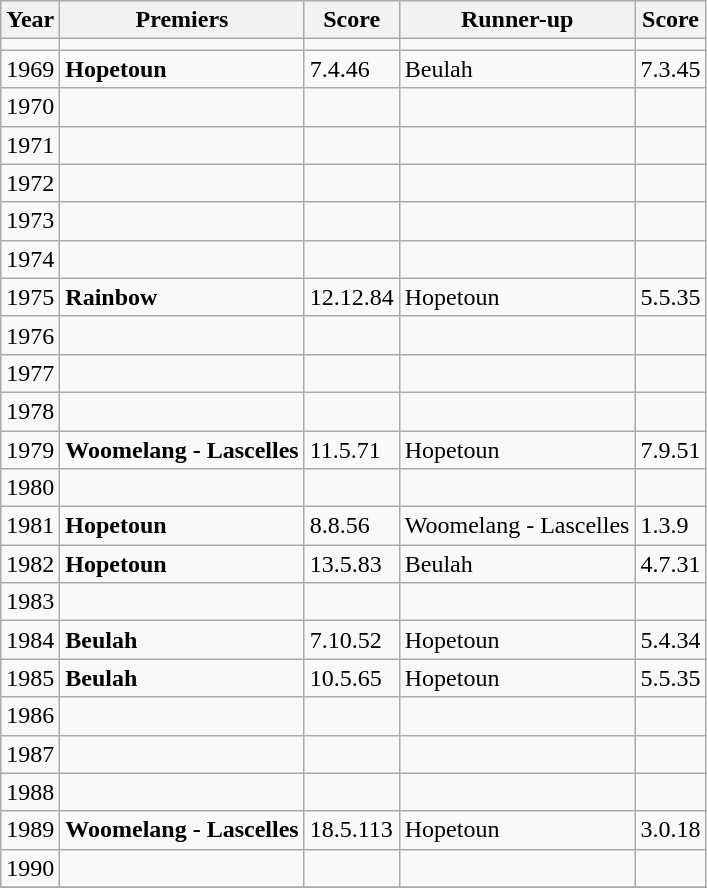<table class="wikitable">
<tr>
<th>Year</th>
<th>Premiers</th>
<th>Score</th>
<th>Runner-up</th>
<th>Score</th>
</tr>
<tr>
<td></td>
<td></td>
<td></td>
<td></td>
<td></td>
</tr>
<tr>
<td>1969</td>
<td><strong>Hopetoun</strong></td>
<td>7.4.46</td>
<td>Beulah</td>
<td>7.3.45</td>
</tr>
<tr>
<td>1970</td>
<td></td>
<td></td>
<td></td>
<td></td>
</tr>
<tr>
<td>1971</td>
<td></td>
<td></td>
<td></td>
<td></td>
</tr>
<tr>
<td>1972</td>
<td></td>
<td></td>
<td></td>
<td></td>
</tr>
<tr>
<td>1973</td>
<td></td>
<td></td>
<td></td>
<td></td>
</tr>
<tr>
<td>1974</td>
<td></td>
<td></td>
<td></td>
<td></td>
</tr>
<tr>
<td>1975</td>
<td><strong>Rainbow</strong></td>
<td>12.12.84</td>
<td>Hopetoun</td>
<td>5.5.35</td>
</tr>
<tr>
<td>1976</td>
<td></td>
<td></td>
<td></td>
<td></td>
</tr>
<tr>
<td>1977</td>
<td></td>
<td></td>
<td></td>
<td></td>
</tr>
<tr>
<td>1978</td>
<td></td>
<td></td>
<td></td>
<td></td>
</tr>
<tr>
<td>1979</td>
<td><strong>Woomelang - Lascelles</strong></td>
<td>11.5.71</td>
<td>Hopetoun</td>
<td>7.9.51</td>
</tr>
<tr>
<td>1980</td>
<td></td>
<td></td>
<td></td>
<td></td>
</tr>
<tr>
<td>1981</td>
<td><strong>Hopetoun</strong></td>
<td>8.8.56</td>
<td>Woomelang - Lascelles</td>
<td>1.3.9</td>
</tr>
<tr>
<td>1982</td>
<td><strong>Hopetoun</strong></td>
<td>13.5.83</td>
<td>Beulah</td>
<td>4.7.31</td>
</tr>
<tr>
<td>1983</td>
<td></td>
<td></td>
<td></td>
<td></td>
</tr>
<tr>
<td>1984</td>
<td><strong>Beulah</strong></td>
<td>7.10.52</td>
<td>Hopetoun</td>
<td>5.4.34</td>
</tr>
<tr>
<td>1985</td>
<td><strong>Beulah</strong></td>
<td>10.5.65</td>
<td>Hopetoun</td>
<td>5.5.35</td>
</tr>
<tr>
<td>1986</td>
<td></td>
<td></td>
<td></td>
<td></td>
</tr>
<tr>
<td>1987</td>
<td></td>
<td></td>
<td></td>
<td></td>
</tr>
<tr>
<td>1988</td>
<td></td>
<td></td>
<td></td>
<td></td>
</tr>
<tr>
<td>1989</td>
<td><strong>Woomelang - Lascelles</strong></td>
<td>18.5.113</td>
<td>Hopetoun</td>
<td>3.0.18</td>
</tr>
<tr>
<td>1990</td>
<td></td>
<td></td>
<td></td>
<td></td>
</tr>
<tr>
</tr>
</table>
